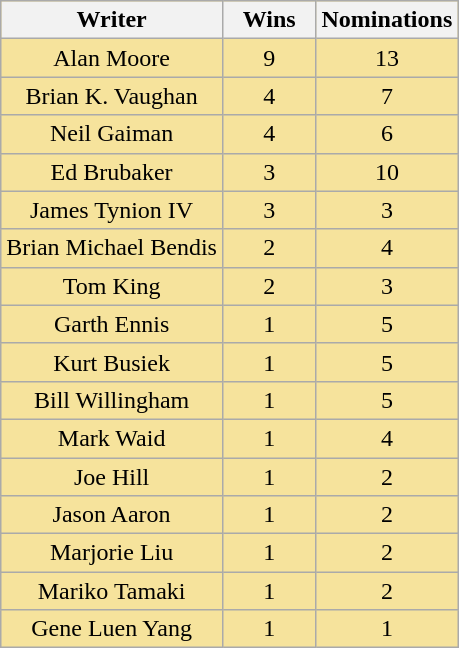<table class="wikitable" rowspan=2 border="2" cellpadding="4" style="text-align: center; background: #f6e39c">
<tr>
<th scope="col" align="center">Writer</th>
<th scope="col" width="55" align="center">Wins</th>
<th scope="col" width="55">Nominations</th>
</tr>
<tr s>
<td>Alan Moore</td>
<td>9</td>
<td>13</td>
</tr>
<tr>
<td>Brian K. Vaughan</td>
<td>4</td>
<td>7</td>
</tr>
<tr>
<td>Neil Gaiman</td>
<td>4</td>
<td>6</td>
</tr>
<tr>
<td>Ed Brubaker</td>
<td>3</td>
<td>10</td>
</tr>
<tr>
<td>James Tynion IV</td>
<td>3</td>
<td>3</td>
</tr>
<tr>
<td>Brian Michael Bendis</td>
<td>2</td>
<td>4</td>
</tr>
<tr>
<td>Tom King</td>
<td>2</td>
<td>3</td>
</tr>
<tr>
<td>Garth Ennis</td>
<td>1</td>
<td>5</td>
</tr>
<tr>
<td>Kurt Busiek</td>
<td>1</td>
<td>5</td>
</tr>
<tr>
<td>Bill Willingham</td>
<td>1</td>
<td>5</td>
</tr>
<tr>
<td>Mark Waid</td>
<td>1</td>
<td>4</td>
</tr>
<tr>
<td>Joe Hill</td>
<td>1</td>
<td>2</td>
</tr>
<tr>
<td>Jason Aaron</td>
<td>1</td>
<td>2</td>
</tr>
<tr>
<td>Marjorie Liu</td>
<td>1</td>
<td>2</td>
</tr>
<tr>
<td>Mariko Tamaki</td>
<td>1</td>
<td>2</td>
</tr>
<tr>
<td>Gene Luen Yang</td>
<td>1</td>
<td>1</td>
</tr>
</table>
